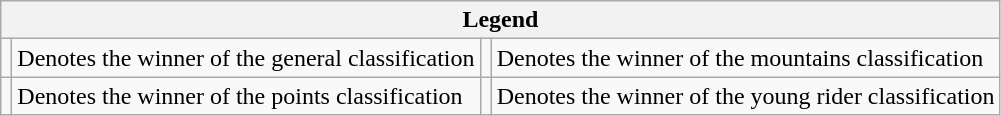<table class="wikitable">
<tr>
<th colspan="4">Legend</th>
</tr>
<tr>
<td></td>
<td>Denotes the winner of the general classification</td>
<td></td>
<td>Denotes the winner of the mountains classification</td>
</tr>
<tr>
<td></td>
<td>Denotes the winner of the points classification</td>
<td></td>
<td>Denotes the winner of the young rider classification</td>
</tr>
</table>
